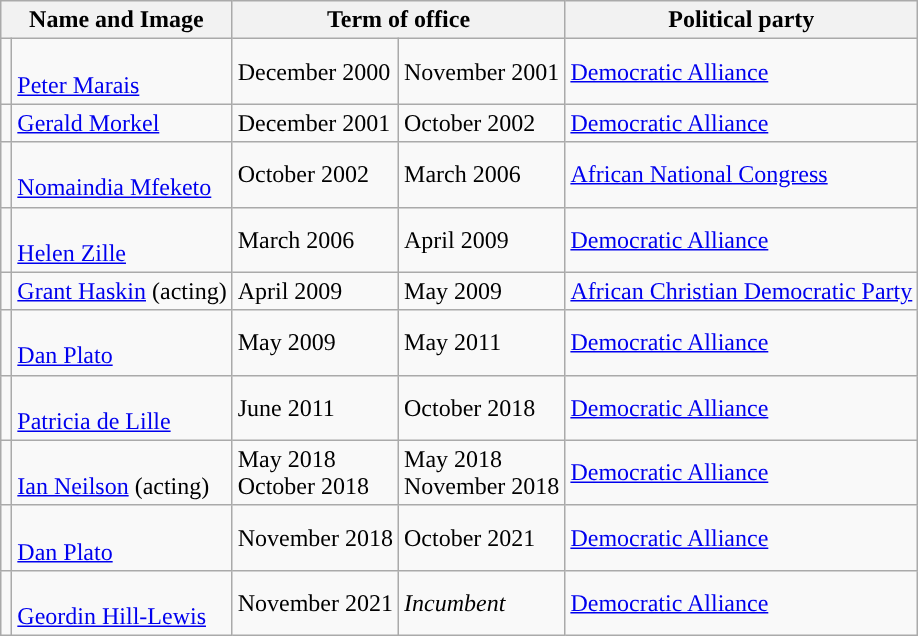<table class="wikitable">
<tr>
<th colspan=2>Name and Image</th>
<th colspan=2>Term of office</th>
<th>Political party</th>
</tr>
<tr>
<td style="background-color: "></td>
<td><br><a href='#'>Peter Marais</a></td>
<td>December 2000</td>
<td>November 2001</td>
<td><a href='#'>Democratic Alliance</a></td>
</tr>
<tr>
<td style="background-color: "></td>
<td><a href='#'>Gerald Morkel</a></td>
<td>December 2001</td>
<td>October 2002</td>
<td><a href='#'>Democratic Alliance</a></td>
</tr>
<tr>
<td style="background-color: "></td>
<td><br><a href='#'>Nomaindia Mfeketo</a></td>
<td>October 2002</td>
<td>March 2006</td>
<td><a href='#'>African National Congress</a></td>
</tr>
<tr>
<td style="background-color: "></td>
<td><br><a href='#'>Helen Zille</a></td>
<td>March 2006</td>
<td>April 2009</td>
<td><a href='#'>Democratic Alliance</a></td>
</tr>
<tr>
<td style="background-color: "></td>
<td><a href='#'>Grant Haskin</a> (acting)</td>
<td>April 2009</td>
<td>May 2009</td>
<td><a href='#'>African Christian Democratic Party</a></td>
</tr>
<tr>
<td style="background-color: "></td>
<td><br><a href='#'>Dan Plato</a></td>
<td>May 2009</td>
<td>May 2011</td>
<td><a href='#'>Democratic Alliance</a></td>
</tr>
<tr>
<td style="background-color: "></td>
<td><br><a href='#'>Patricia de Lille</a></td>
<td>June 2011</td>
<td>October 2018</td>
<td><a href='#'>Democratic Alliance</a></td>
</tr>
<tr>
<td style="background-color: "></td>
<td><br><a href='#'>Ian Neilson</a> (acting)<br></td>
<td>May 2018<br> October 2018</td>
<td>May 2018<br>November 2018</td>
<td><a href='#'>Democratic Alliance</a></td>
</tr>
<tr>
<td style="background-color: "></td>
<td><br><a href='#'>Dan Plato</a></td>
<td>November 2018</td>
<td>October 2021</td>
<td><a href='#'>Democratic Alliance</a></td>
</tr>
<tr>
<td style="background-color: "></td>
<td><br><a href='#'>Geordin Hill-Lewis</a></td>
<td>November 2021</td>
<td><em>Incumbent</em></td>
<td><a href='#'>Democratic Alliance</a></td>
</tr>
</table>
